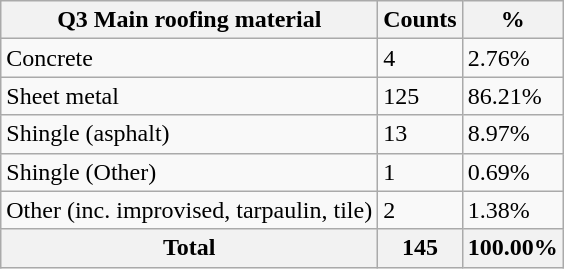<table class="wikitable sortable">
<tr>
<th>Q3 Main roofing material</th>
<th>Counts</th>
<th>%</th>
</tr>
<tr>
<td>Concrete</td>
<td>4</td>
<td>2.76%</td>
</tr>
<tr>
<td>Sheet metal</td>
<td>125</td>
<td>86.21%</td>
</tr>
<tr>
<td>Shingle (asphalt)</td>
<td>13</td>
<td>8.97%</td>
</tr>
<tr>
<td>Shingle (Other)</td>
<td>1</td>
<td>0.69%</td>
</tr>
<tr>
<td>Other (inc. improvised, tarpaulin, tile)</td>
<td>2</td>
<td>1.38%</td>
</tr>
<tr>
<th>Total</th>
<th>145</th>
<th>100.00%</th>
</tr>
</table>
